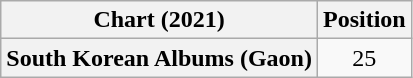<table class="wikitable plainrowheaders" style="text-align:center">
<tr>
<th scope="col">Chart (2021)</th>
<th scope="col">Position</th>
</tr>
<tr>
<th scope="row">South Korean Albums (Gaon)</th>
<td>25</td>
</tr>
</table>
